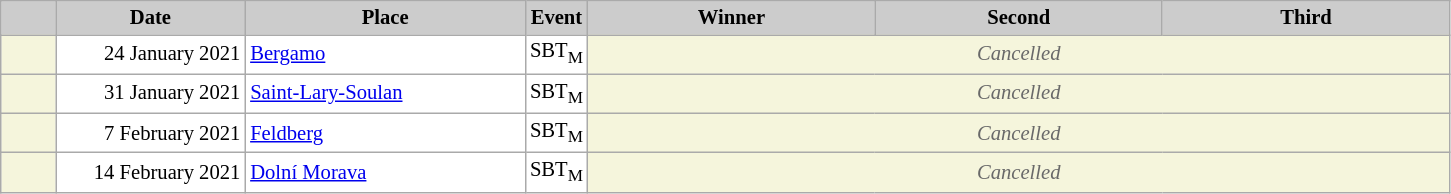<table class="wikitable plainrowheaders" style="background:#fff; font-size:86%; line-height:16px; border:grey solid 1px; border-collapse:collapse;">
<tr>
<th scope="col" style="background:#ccc; width:30px;"></th>
<th scope="col" style="background:#ccc; width:120px;">Date</th>
<th scope="col" style="background:#ccc; width:180px;">Place</th>
<th scope="col" style="background:#ccc; width:30px;">Event</th>
<th scope="col" style="background:#ccc; width:185px;">Winner</th>
<th scope="col" style="background:#ccc; width:185px;">Second</th>
<th scope="col" style="background:#ccc; width:185px;">Third</th>
</tr>
<tr>
<td bgcolor="F5F5DC"></td>
<td align="right">24 January 2021</td>
<td> <a href='#'>Bergamo</a></td>
<td align="center">SBT<sub>M </sub></td>
<td colspan=5 align=center bgcolor="F5F5DC" style=color:#696969><em>Cancelled</em></td>
</tr>
<tr>
<td bgcolor="F5F5DC"></td>
<td align="right">31 January 2021</td>
<td> <a href='#'>Saint-Lary-Soulan</a></td>
<td align="center">SBT<sub>M </sub></td>
<td colspan=5 align=center bgcolor="F5F5DC" style=color:#696969><em>Cancelled</em></td>
</tr>
<tr>
<td bgcolor="F5F5DC"></td>
<td align="right">7 February 2021</td>
<td> <a href='#'>Feldberg</a></td>
<td align="center">SBT<sub>M </sub></td>
<td colspan=5 align=center bgcolor="F5F5DC" style=color:#696969><em>Cancelled</em></td>
</tr>
<tr>
<td bgcolor="F5F5DC"></td>
<td align="right">14 February 2021</td>
<td> <a href='#'>Dolní Morava</a></td>
<td align="center">SBT<sub>M </sub></td>
<td colspan=5 align=center bgcolor="F5F5DC" style=color:#696969><em>Cancelled</em></td>
</tr>
</table>
